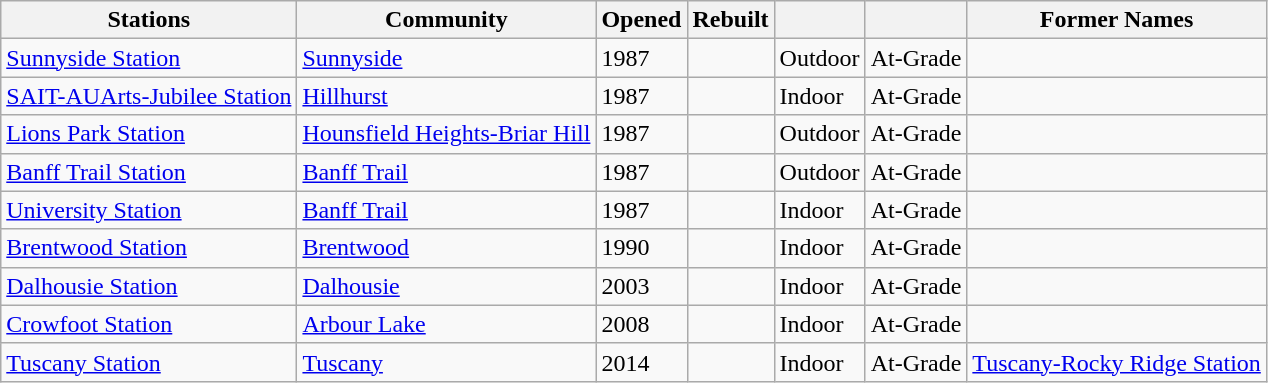<table class="wikitable">
<tr>
<th>Stations</th>
<th>Community</th>
<th>Opened</th>
<th>Rebuilt</th>
<th></th>
<th></th>
<th>Former Names</th>
</tr>
<tr>
<td><a href='#'>Sunnyside Station</a></td>
<td><a href='#'>Sunnyside</a></td>
<td>1987</td>
<td></td>
<td>Outdoor</td>
<td>At-Grade</td>
<td></td>
</tr>
<tr>
<td><a href='#'>SAIT-AUArts-Jubilee Station</a></td>
<td><a href='#'>Hillhurst</a></td>
<td>1987</td>
<td></td>
<td>Indoor</td>
<td>At-Grade</td>
<td></td>
</tr>
<tr>
<td><a href='#'>Lions Park Station</a></td>
<td><a href='#'>Hounsfield Heights-Briar Hill</a></td>
<td>1987</td>
<td></td>
<td>Outdoor</td>
<td>At-Grade</td>
<td></td>
</tr>
<tr>
<td><a href='#'>Banff Trail Station</a></td>
<td><a href='#'>Banff Trail</a></td>
<td>1987</td>
<td></td>
<td>Outdoor</td>
<td>At-Grade</td>
<td></td>
</tr>
<tr>
<td><a href='#'>University Station</a></td>
<td><a href='#'>Banff Trail</a></td>
<td>1987</td>
<td></td>
<td>Indoor</td>
<td>At-Grade</td>
<td></td>
</tr>
<tr>
<td><a href='#'>Brentwood Station</a></td>
<td><a href='#'>Brentwood</a></td>
<td>1990</td>
<td></td>
<td>Indoor</td>
<td>At-Grade</td>
<td></td>
</tr>
<tr>
<td><a href='#'>Dalhousie Station</a></td>
<td><a href='#'>Dalhousie</a></td>
<td>2003</td>
<td></td>
<td>Indoor</td>
<td>At-Grade</td>
<td></td>
</tr>
<tr>
<td><a href='#'>Crowfoot Station</a></td>
<td><a href='#'>Arbour Lake</a></td>
<td>2008</td>
<td></td>
<td>Indoor</td>
<td>At-Grade</td>
<td></td>
</tr>
<tr>
<td><a href='#'>Tuscany Station</a></td>
<td><a href='#'>Tuscany</a></td>
<td>2014</td>
<td></td>
<td>Indoor</td>
<td>At-Grade</td>
<td><a href='#'>Tuscany-Rocky Ridge Station</a></td>
</tr>
</table>
